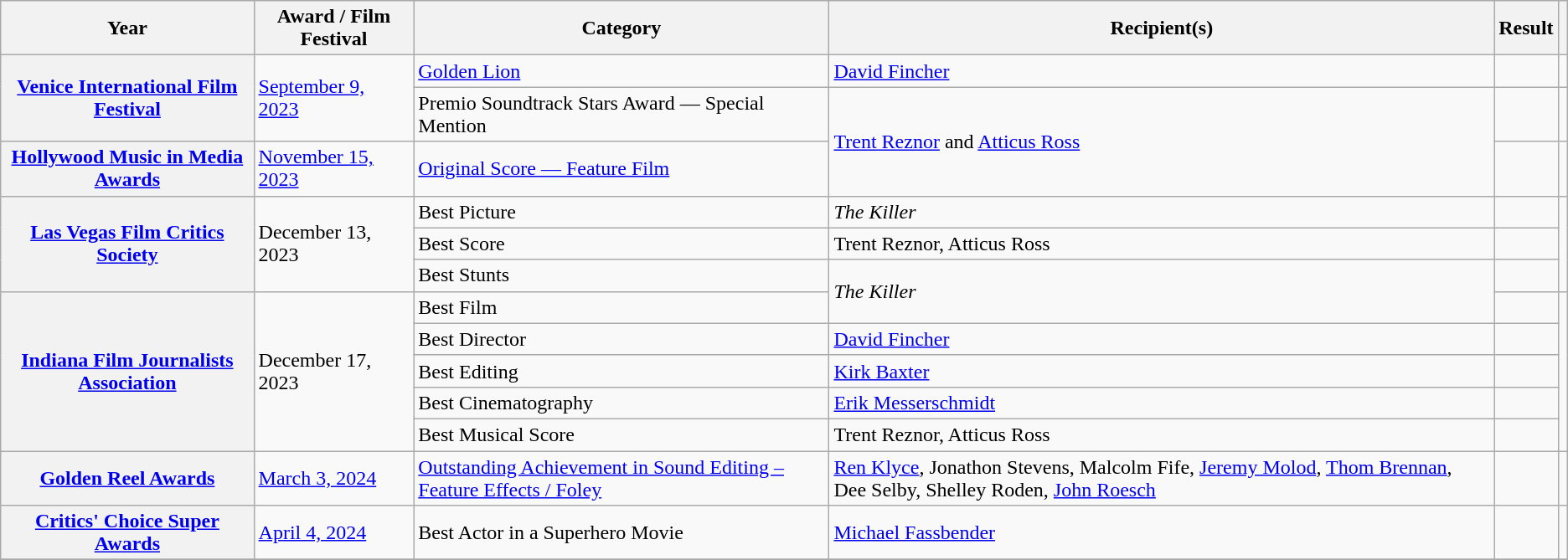<table class="wikitable sortable plainrowheaders">
<tr>
<th scope="col">Year</th>
<th scope="col">Award / Film Festival</th>
<th scope="col">Category</th>
<th scope="col">Recipient(s)</th>
<th scope="col">Result</th>
<th scope="col" class="unsortable"></th>
</tr>
<tr>
<th scope="row" rowspan="2"><a href='#'>Venice International Film Festival</a></th>
<td rowspan="2"><a href='#'>September 9, 2023</a></td>
<td><a href='#'>Golden Lion</a></td>
<td><a href='#'>David Fincher</a></td>
<td></td>
<td align="center"></td>
</tr>
<tr>
<td>Premio Soundtrack Stars Award — Special Mention</td>
<td rowspan="2"><a href='#'>Trent Reznor</a> and <a href='#'>Atticus Ross</a></td>
<td></td>
<td align="center"></td>
</tr>
<tr>
<th scope="row"><a href='#'>Hollywood Music in Media Awards</a></th>
<td><a href='#'>November 15, 2023</a></td>
<td><a href='#'>Original Score — Feature Film</a></td>
<td></td>
<td></td>
</tr>
<tr>
<th rowspan="3" scope="row"><a href='#'>Las Vegas Film Critics Society</a></th>
<td rowspan="3">December 13, 2023</td>
<td>Best Picture</td>
<td><em>The Killer</em></td>
<td></td>
<td rowspan="3" align="center"></td>
</tr>
<tr>
<td>Best Score</td>
<td>Trent Reznor, Atticus Ross</td>
<td></td>
</tr>
<tr>
<td>Best Stunts</td>
<td rowspan="2"><em>The Killer</em></td>
<td></td>
</tr>
<tr>
<th rowspan="5" scope="row"><a href='#'>Indiana Film Journalists Association</a></th>
<td rowspan="5">December 17, 2023</td>
<td>Best Film</td>
<td></td>
<td rowspan="5" align="center"><br></td>
</tr>
<tr>
<td>Best Director</td>
<td><a href='#'>David Fincher</a></td>
<td></td>
</tr>
<tr>
<td>Best Editing</td>
<td><a href='#'>Kirk Baxter</a></td>
<td></td>
</tr>
<tr>
<td>Best Cinematography</td>
<td><a href='#'>Erik Messerschmidt</a></td>
<td></td>
</tr>
<tr>
<td>Best Musical Score</td>
<td>Trent Reznor, Atticus Ross</td>
<td></td>
</tr>
<tr>
<th scope="row"><a href='#'>Golden Reel Awards</a></th>
<td><a href='#'>March 3, 2024</a></td>
<td><a href='#'>Outstanding Achievement in Sound Editing – Feature Effects / Foley</a></td>
<td><a href='#'>Ren Klyce</a>, Jonathon Stevens, Malcolm Fife, <a href='#'>Jeremy Molod</a>, <a href='#'>Thom Brennan</a>, Dee Selby, Shelley Roden, <a href='#'>John Roesch</a></td>
<td></td>
<td rowspan="1" align="center"></td>
</tr>
<tr>
<th scope="row"><a href='#'>Critics' Choice Super Awards</a></th>
<td><a href='#'>April 4, 2024</a></td>
<td>Best Actor in a Superhero Movie</td>
<td><a href='#'>Michael Fassbender</a></td>
<td></td>
<td style="text-align:center;"></td>
</tr>
<tr>
</tr>
</table>
